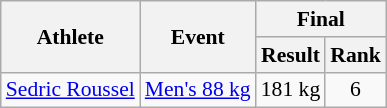<table class=wikitable style="font-size:90%">
<tr>
<th rowspan=2>Athlete</th>
<th rowspan=2>Event</th>
<th colspan=2>Final</th>
</tr>
<tr>
<th>Result</th>
<th>Rank</th>
</tr>
<tr align=center>
<td align=left><a href='#'>Sedric Roussel</a></td>
<td align=left><a href='#'>Men's 88 kg</a></td>
<td>181 kg</td>
<td>6</td>
</tr>
</table>
